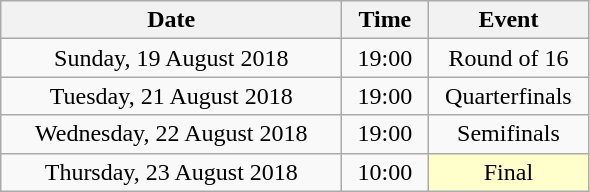<table class = "wikitable" style="text-align:center;">
<tr>
<th width=220>Date</th>
<th width=50>Time</th>
<th width=100>Event</th>
</tr>
<tr>
<td>Sunday, 19 August 2018</td>
<td>19:00</td>
<td>Round of 16</td>
</tr>
<tr>
<td>Tuesday, 21 August 2018</td>
<td>19:00</td>
<td>Quarterfinals</td>
</tr>
<tr>
<td>Wednesday, 22 August 2018</td>
<td>19:00</td>
<td>Semifinals</td>
</tr>
<tr>
<td>Thursday, 23 August 2018</td>
<td>10:00</td>
<td bgcolor=ffffcc>Final</td>
</tr>
</table>
